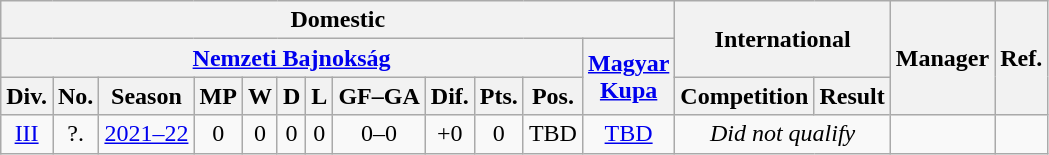<table class="wikitable"  style="text-align:center">
<tr>
<th colspan="12">Domestic</th>
<th colspan="2" rowspan="2">International</th>
<th rowspan="3">Manager</th>
<th rowspan="3">Ref.</th>
</tr>
<tr>
<th colspan="11"><a href='#'>Nemzeti Bajnokság</a></th>
<th rowspan="2"><a href='#'>Magyar<br>Kupa</a></th>
</tr>
<tr>
<th>Div.</th>
<th>No.</th>
<th>Season</th>
<th>MP</th>
<th>W</th>
<th>D</th>
<th>L</th>
<th>GF–GA</th>
<th>Dif.</th>
<th>Pts.</th>
<th>Pos.</th>
<th>Competition</th>
<th>Result</th>
</tr>
<tr>
<td><a href='#'>III</a></td>
<td>?.</td>
<td><a href='#'>2021–22</a></td>
<td>0</td>
<td>0</td>
<td>0</td>
<td>0</td>
<td>0–0</td>
<td>+0</td>
<td>0</td>
<td>TBD</td>
<td><a href='#'>TBD</a></td>
<td colspan="2" rowspan="1"><em>Did not qualify</em></td>
<td style="text-align:left"></td>
<td></td>
</tr>
</table>
